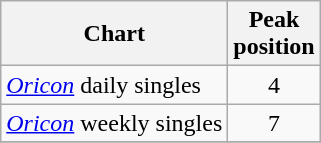<table class="wikitable sortable">
<tr>
<th>Chart</th>
<th>Peak<br>position</th>
</tr>
<tr>
<td><em><a href='#'>Oricon</a></em> daily singles</td>
<td align="center">4</td>
</tr>
<tr>
<td><em><a href='#'>Oricon</a></em> weekly singles</td>
<td align="center">7</td>
</tr>
<tr>
</tr>
</table>
